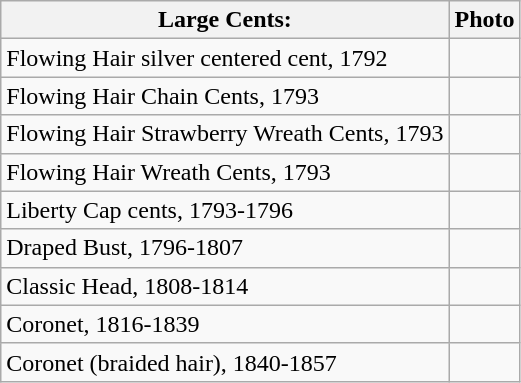<table border="1" class=wikitable>
<tr>
<th>Large Cents:</th>
<th>Photo</th>
</tr>
<tr>
<td>Flowing Hair silver centered cent, 1792</td>
<td></td>
</tr>
<tr>
<td>Flowing Hair Chain Cents, 1793</td>
<td></td>
</tr>
<tr>
<td>Flowing Hair Strawberry Wreath Cents, 1793</td>
<td></td>
</tr>
<tr>
<td>Flowing Hair Wreath Cents, 1793</td>
<td></td>
</tr>
<tr>
<td>Liberty Cap cents, 1793-1796</td>
<td></td>
</tr>
<tr>
<td>Draped Bust, 1796-1807</td>
<td></td>
</tr>
<tr>
<td>Classic Head, 1808-1814</td>
<td></td>
</tr>
<tr>
<td>Coronet, 1816-1839</td>
<td></td>
</tr>
<tr>
<td>Coronet (braided hair), 1840-1857</td>
<td></td>
</tr>
</table>
